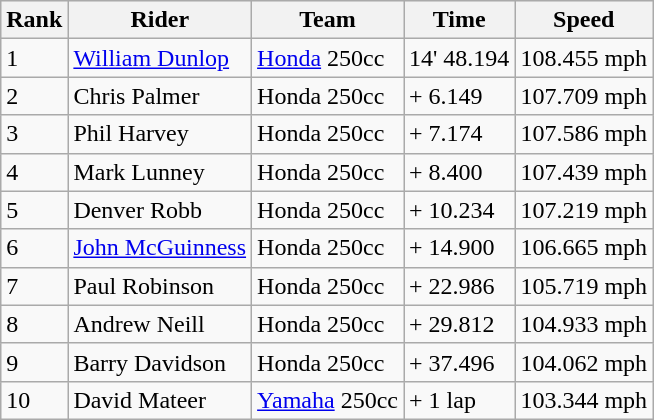<table class="wikitable">
<tr style="background:#efefef;">
<th>Rank</th>
<th>Rider</th>
<th>Team</th>
<th>Time</th>
<th>Speed</th>
</tr>
<tr>
<td>1</td>
<td> <a href='#'>William Dunlop</a></td>
<td><a href='#'>Honda</a> 250cc</td>
<td>14' 48.194</td>
<td>108.455 mph</td>
</tr>
<tr>
<td>2</td>
<td> Chris Palmer</td>
<td>Honda 250cc</td>
<td>+ 6.149</td>
<td>107.709 mph</td>
</tr>
<tr>
<td>3</td>
<td> Phil Harvey</td>
<td>Honda 250cc</td>
<td>+ 7.174</td>
<td>107.586 mph</td>
</tr>
<tr>
<td>4</td>
<td> Mark Lunney</td>
<td>Honda 250cc</td>
<td>+ 8.400</td>
<td>107.439 mph</td>
</tr>
<tr>
<td>5</td>
<td> Denver Robb</td>
<td>Honda 250cc</td>
<td>+ 10.234</td>
<td>107.219 mph</td>
</tr>
<tr>
<td>6</td>
<td> <a href='#'>John McGuinness</a></td>
<td>Honda 250cc</td>
<td>+ 14.900</td>
<td>106.665 mph</td>
</tr>
<tr>
<td>7</td>
<td> Paul Robinson</td>
<td>Honda 250cc</td>
<td>+ 22.986</td>
<td>105.719 mph</td>
</tr>
<tr>
<td>8</td>
<td> Andrew Neill</td>
<td>Honda 250cc</td>
<td>+ 29.812</td>
<td>104.933 mph</td>
</tr>
<tr>
<td>9</td>
<td> Barry Davidson</td>
<td>Honda 250cc</td>
<td>+ 37.496</td>
<td>104.062 mph</td>
</tr>
<tr>
<td>10</td>
<td> David Mateer</td>
<td><a href='#'>Yamaha</a> 250cc</td>
<td>+ 1 lap</td>
<td>103.344 mph</td>
</tr>
</table>
